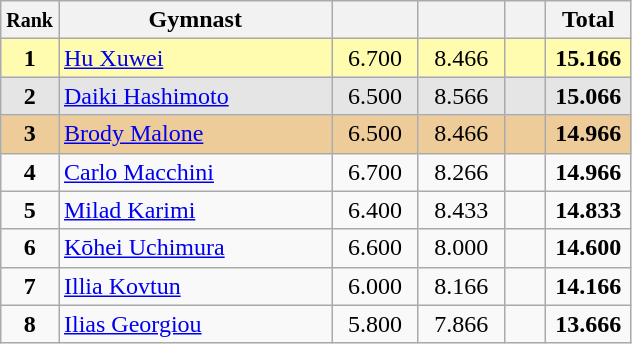<table class="wikitable sortable" style="text-align:center;">
<tr>
<th scope="col" style="width:15px;"><small>Rank</small></th>
<th scope="col" style="width:175px;">Gymnast</th>
<th scope="col" style="width:50px;"><small></small></th>
<th scope="col" style="width:50px;"><small></small></th>
<th scope="col" style="width:20px;"><small></small></th>
<th scope="col" style="width:50px;">Total</th>
</tr>
<tr style="background:#fffcaf;">
<td scope="row" style="text-align:center"><strong>1</strong></td>
<td style=text-align:left;"> <a href='#'>Hu Xuwei</a></td>
<td>6.700</td>
<td>8.466</td>
<td></td>
<td><strong>15.166</strong></td>
</tr>
<tr style="background:#e5e5e5;">
<td scope="row" style="text-align:center"><strong>2</strong></td>
<td style=text-align:left;"> <a href='#'>Daiki Hashimoto</a></td>
<td>6.500</td>
<td>8.566</td>
<td></td>
<td><strong>15.066</strong></td>
</tr>
<tr style="background:#ec9;">
<td scope="row" style="text-align:center"><strong>3</strong></td>
<td style=text-align:left;"> <a href='#'>Brody Malone</a></td>
<td>6.500</td>
<td>8.466</td>
<td></td>
<td><strong>14.966</strong></td>
</tr>
<tr>
<td scope="row" style="text-align:center"><strong>4</strong></td>
<td style=text-align:left;"> <a href='#'>Carlo Macchini</a></td>
<td>6.700</td>
<td>8.266</td>
<td></td>
<td><strong>14.966</strong></td>
</tr>
<tr>
<td scope="row" style="text-align:center"><strong>5</strong></td>
<td style=text-align:left;"> <a href='#'>Milad Karimi</a></td>
<td>6.400</td>
<td>8.433</td>
<td></td>
<td><strong>14.833</strong></td>
</tr>
<tr>
<td scope="row" style="text-align:center"><strong>6</strong></td>
<td style=text-align:left;"> <a href='#'>Kōhei Uchimura</a></td>
<td>6.600</td>
<td>8.000</td>
<td></td>
<td><strong>14.600</strong></td>
</tr>
<tr>
<td scope="row" style="text-align:center"><strong>7</strong></td>
<td style=text-align:left;"> <a href='#'>Illia Kovtun</a></td>
<td>6.000</td>
<td>8.166</td>
<td></td>
<td><strong>14.166</strong></td>
</tr>
<tr>
<td scope="row" style="text-align:center"><strong>8</strong></td>
<td style=text-align:left;"> <a href='#'>Ilias Georgiou</a></td>
<td>5.800</td>
<td>7.866</td>
<td></td>
<td><strong>13.666</strong></td>
</tr>
</table>
